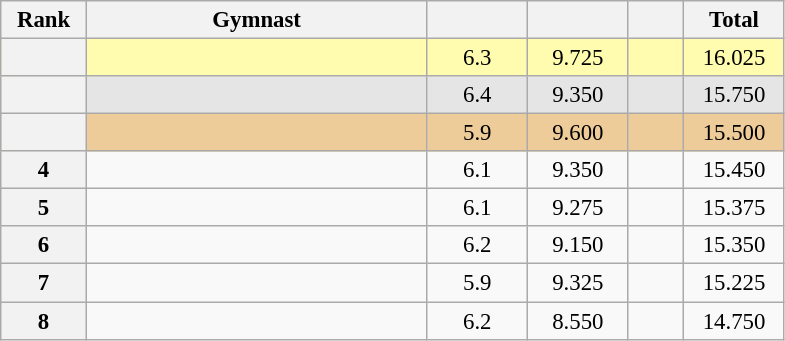<table class="wikitable sortable" style="text-align:center; font-size:95%">
<tr>
<th scope="col" style="width:50px;">Rank</th>
<th scope="col" style="width:220px;">Gymnast</th>
<th scope="col" style="width:60px;"></th>
<th scope="col" style="width:60px;"></th>
<th scope="col" style="width:30px;"></th>
<th scope="col" style="width:60px;">Total</th>
</tr>
<tr style="background:#fffcaf;">
<th scope=row style="text-align:center"></th>
<td style="text-align:left;"></td>
<td>6.3</td>
<td>9.725</td>
<td></td>
<td>16.025</td>
</tr>
<tr style="background:#e5e5e5;">
<th scope=row style="text-align:center"></th>
<td style="text-align:left;"></td>
<td>6.4</td>
<td>9.350</td>
<td></td>
<td>15.750</td>
</tr>
<tr style="background:#ec9;">
<th scope=row style="text-align:center"></th>
<td style="text-align:left;"></td>
<td>5.9</td>
<td>9.600</td>
<td></td>
<td>15.500</td>
</tr>
<tr>
<th scope=row style="text-align:center">4</th>
<td style="text-align:left;"></td>
<td>6.1</td>
<td>9.350</td>
<td></td>
<td>15.450</td>
</tr>
<tr>
<th scope=row style="text-align:center">5</th>
<td style="text-align:left;"></td>
<td>6.1</td>
<td>9.275</td>
<td></td>
<td>15.375</td>
</tr>
<tr>
<th scope=row style="text-align:center">6</th>
<td style="text-align:left;"></td>
<td>6.2</td>
<td>9.150</td>
<td></td>
<td>15.350</td>
</tr>
<tr>
<th scope=row style="text-align:center">7</th>
<td style="text-align:left;"></td>
<td>5.9</td>
<td>9.325</td>
<td></td>
<td>15.225</td>
</tr>
<tr>
<th scope=row style="text-align:center">8</th>
<td style="text-align:left;"></td>
<td>6.2</td>
<td>8.550</td>
<td></td>
<td>14.750</td>
</tr>
</table>
